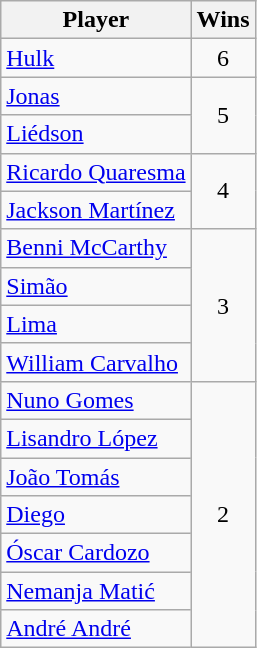<table class="wikitable">
<tr>
<th>Player</th>
<th>Wins</th>
</tr>
<tr>
<td><a href='#'>Hulk</a></td>
<td rowspan="1" style="text-align:center;">6</td>
</tr>
<tr>
<td><a href='#'>Jonas</a></td>
<td rowspan="2" style="text-align:center;">5</td>
</tr>
<tr>
<td><a href='#'>Liédson</a></td>
</tr>
<tr>
<td><a href='#'>Ricardo Quaresma</a></td>
<td rowspan="2" style="text-align:center;">4</td>
</tr>
<tr>
<td><a href='#'>Jackson Martínez</a></td>
</tr>
<tr>
<td><a href='#'>Benni McCarthy</a></td>
<td rowspan="4" style="text-align:center;">3</td>
</tr>
<tr>
<td><a href='#'>Simão</a></td>
</tr>
<tr>
<td><a href='#'>Lima</a></td>
</tr>
<tr>
<td><a href='#'>William Carvalho</a></td>
</tr>
<tr>
<td><a href='#'>Nuno Gomes</a></td>
<td rowspan="7" style="text-align:center;">2</td>
</tr>
<tr>
<td><a href='#'>Lisandro López</a></td>
</tr>
<tr>
<td><a href='#'>João Tomás</a></td>
</tr>
<tr>
<td><a href='#'>Diego</a></td>
</tr>
<tr>
<td><a href='#'>Óscar Cardozo</a></td>
</tr>
<tr>
<td><a href='#'>Nemanja Matić</a></td>
</tr>
<tr>
<td><a href='#'>André André</a></td>
</tr>
</table>
